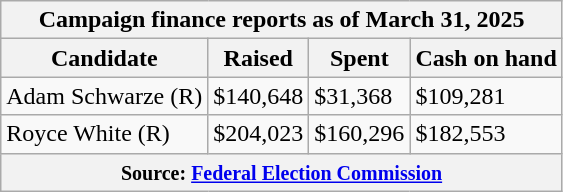<table class="wikitable sortable">
<tr>
<th colspan=4>Campaign finance reports as of March 31, 2025</th>
</tr>
<tr style="text-align:center;">
<th>Candidate</th>
<th>Raised</th>
<th>Spent</th>
<th>Cash on hand</th>
</tr>
<tr>
<td>Adam Schwarze (R)</td>
<td>$140,648</td>
<td>$31,368</td>
<td>$109,281</td>
</tr>
<tr>
<td>Royce White (R)</td>
<td>$204,023</td>
<td>$160,296</td>
<td>$182,553</td>
</tr>
<tr>
<th colspan="4"><small>Source: <a href='#'>Federal Election Commission</a></small></th>
</tr>
</table>
